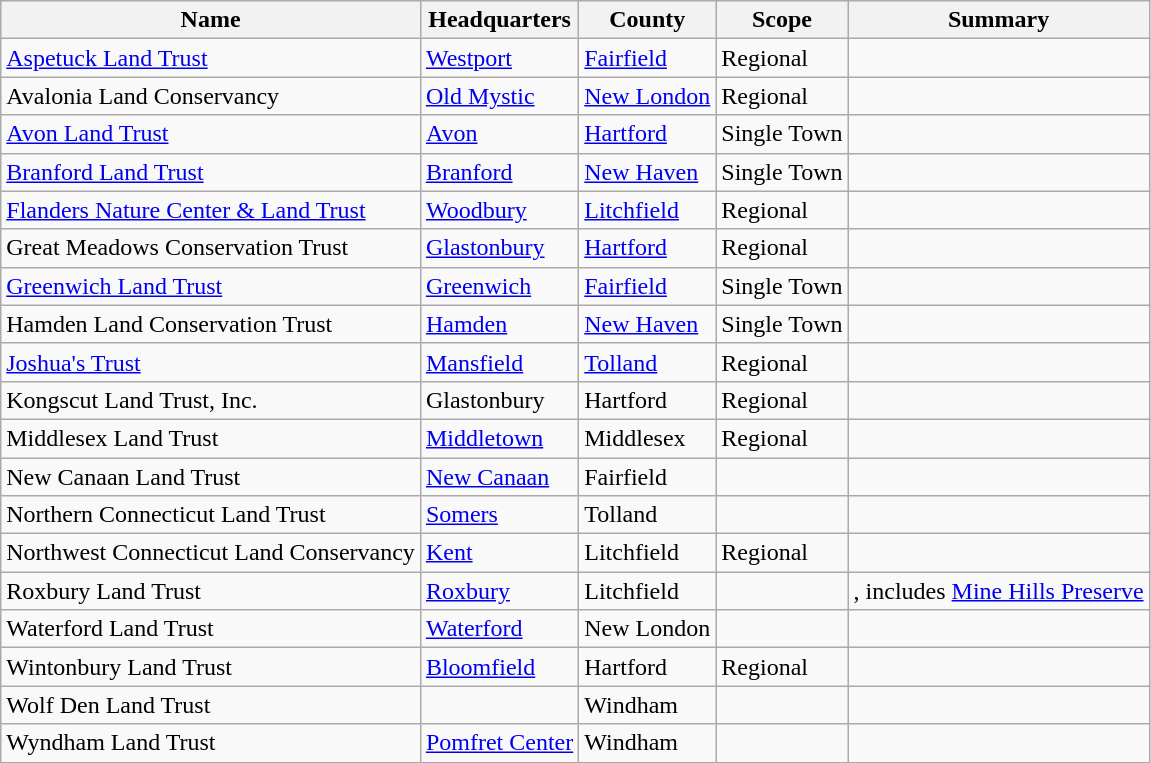<table class="wikitable sortable">
<tr>
<th>Name</th>
<th>Headquarters</th>
<th>County</th>
<th>Scope</th>
<th>Summary</th>
</tr>
<tr>
<td><a href='#'>Aspetuck Land Trust</a></td>
<td><a href='#'>Westport</a></td>
<td><a href='#'>Fairfield</a></td>
<td>Regional</td>
<td></td>
</tr>
<tr>
<td>Avalonia Land Conservancy</td>
<td><a href='#'>Old Mystic</a></td>
<td><a href='#'>New London</a></td>
<td>Regional</td>
<td></td>
</tr>
<tr>
<td><a href='#'>Avon Land Trust</a></td>
<td><a href='#'>Avon</a></td>
<td><a href='#'>Hartford</a></td>
<td>Single Town</td>
<td></td>
</tr>
<tr>
<td><a href='#'>Branford Land Trust</a></td>
<td><a href='#'>Branford</a></td>
<td><a href='#'>New Haven</a></td>
<td>Single Town</td>
<td></td>
</tr>
<tr>
<td><a href='#'>Flanders Nature Center & Land Trust</a></td>
<td><a href='#'>Woodbury</a></td>
<td><a href='#'>Litchfield</a></td>
<td>Regional</td>
<td></td>
</tr>
<tr>
<td>Great Meadows Conservation Trust</td>
<td><a href='#'>Glastonbury</a></td>
<td><a href='#'>Hartford</a></td>
<td>Regional</td>
<td></td>
</tr>
<tr>
<td><a href='#'>Greenwich Land Trust</a></td>
<td><a href='#'>Greenwich</a></td>
<td><a href='#'>Fairfield</a></td>
<td>Single Town</td>
<td></td>
</tr>
<tr>
<td>Hamden Land Conservation Trust</td>
<td><a href='#'>Hamden</a></td>
<td><a href='#'>New Haven</a></td>
<td>Single Town</td>
<td></td>
</tr>
<tr>
<td><a href='#'>Joshua's Trust</a></td>
<td><a href='#'>Mansfield</a></td>
<td><a href='#'>Tolland</a></td>
<td>Regional</td>
<td></td>
</tr>
<tr>
<td>Kongscut Land Trust, Inc.</td>
<td>Glastonbury</td>
<td>Hartford</td>
<td>Regional</td>
<td></td>
</tr>
<tr>
<td>Middlesex Land Trust</td>
<td><a href='#'>Middletown</a></td>
<td>Middlesex</td>
<td>Regional</td>
<td></td>
</tr>
<tr>
<td>New Canaan Land Trust</td>
<td><a href='#'>New Canaan</a></td>
<td>Fairfield</td>
<td></td>
<td></td>
</tr>
<tr>
<td>Northern Connecticut Land Trust</td>
<td><a href='#'>Somers</a></td>
<td>Tolland</td>
<td></td>
<td></td>
</tr>
<tr>
<td>Northwest Connecticut Land Conservancy</td>
<td><a href='#'>Kent</a></td>
<td>Litchfield</td>
<td>Regional</td>
<td></td>
</tr>
<tr>
<td>Roxbury Land Trust</td>
<td><a href='#'>Roxbury</a></td>
<td>Litchfield</td>
<td></td>
<td>, includes <a href='#'>Mine Hills Preserve</a></td>
</tr>
<tr>
<td>Waterford Land Trust</td>
<td><a href='#'>Waterford</a></td>
<td>New London</td>
<td></td>
<td></td>
</tr>
<tr>
<td>Wintonbury Land Trust</td>
<td><a href='#'>Bloomfield</a></td>
<td>Hartford</td>
<td>Regional</td>
<td></td>
</tr>
<tr>
<td>Wolf Den Land Trust</td>
<td></td>
<td>Windham</td>
<td></td>
<td></td>
</tr>
<tr>
<td>Wyndham Land Trust</td>
<td><a href='#'>Pomfret Center</a></td>
<td>Windham</td>
<td></td>
<td></td>
</tr>
</table>
